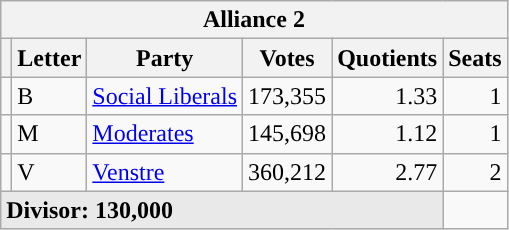<table class="wikitable">
<tr>
<th colspan="6">Alliance 2</th>
</tr>
<tr>
<th></th>
<th>Letter</th>
<th>Party</th>
<th>Votes</th>
<th>Quotients</th>
<th>Seats</th>
</tr>
<tr>
<td></td>
<td style="text-align:left;">B</td>
<td style="text-align:left;"><a href='#'>Social Liberals</a></td>
<td style="text-align:right;">173,355</td>
<td style="text-align:right;">1.33</td>
<td style="text-align:right;">1</td>
</tr>
<tr>
<td></td>
<td style="text-align:left;">M</td>
<td style="text-align:left;"><a href='#'>Moderates</a></td>
<td style="text-align:right;">145,698</td>
<td style="text-align:right;">1.12</td>
<td style="text-align:right;">1</td>
</tr>
<tr>
<td></td>
<td style="text-align:left;">V</td>
<td style="text-align:left;"><a href='#'>Venstre</a></td>
<td style="text-align:right;">360,212</td>
<td style="text-align:right;">2.77</td>
<td style="text-align:right;">2</td>
</tr>
<tr style="background-color:#E9E9E9">
<td colspan="5" style="text-align:left;"><strong>Divisor: 130,000</strong></td>
</tr>
</table>
